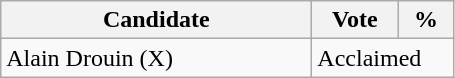<table class="wikitable">
<tr>
<th bgcolor="#DDDDFF" width="200px">Candidate</th>
<th bgcolor="#DDDDFF" width="50px">Vote</th>
<th bgcolor="#DDDDFF" width="30px">%</th>
</tr>
<tr>
<td>Alain Drouin (X)</td>
<td colspan="2">Acclaimed</td>
</tr>
</table>
